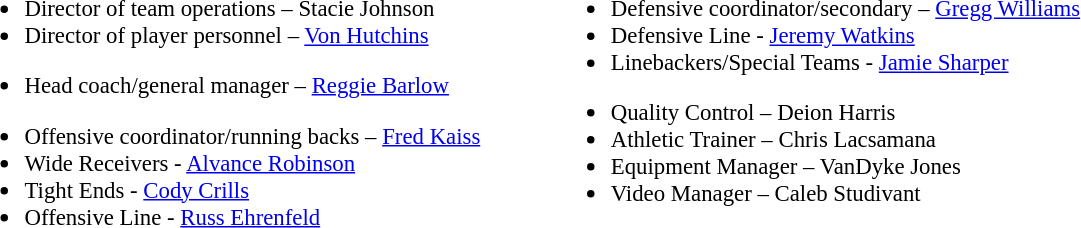<table class="toccolours" style="text-align: left;">
<tr>
<td colspan=7 style="text-align:right;"></td>
</tr>
<tr>
<td style="vertical-align:top;"></td>
<td style="font-size: 95%;vertical-align:top;"><br><ul><li>Director of team operations – Stacie Johnson</li><li>Director of player personnel – <a href='#'>Von Hutchins</a></li></ul><ul><li>Head coach/general manager – <a href='#'>Reggie Barlow</a></li></ul><ul><li>Offensive coordinator/running backs – <a href='#'>Fred Kaiss</a></li><li>Wide Receivers - <a href='#'>Alvance Robinson</a></li><li>Tight Ends - <a href='#'>Cody Crills</a></li><li>Offensive Line - <a href='#'>Russ Ehrenfeld</a></li></ul></td>
<td width="35"> </td>
<td style="vertical-align:top;"></td>
<td style="font-size: 95%;vertical-align:top;"><br><ul><li>Defensive coordinator/secondary – <a href='#'>Gregg Williams</a></li><li>Defensive Line - <a href='#'>Jeremy Watkins</a></li><li>Linebackers/Special Teams - <a href='#'>Jamie Sharper</a></li></ul><ul><li>Quality Control – Deion Harris</li><li>Athletic Trainer – Chris Lacsamana</li><li>Equipment Manager – VanDyke Jones</li><li>Video Manager – Caleb Studivant</li></ul></td>
</tr>
</table>
